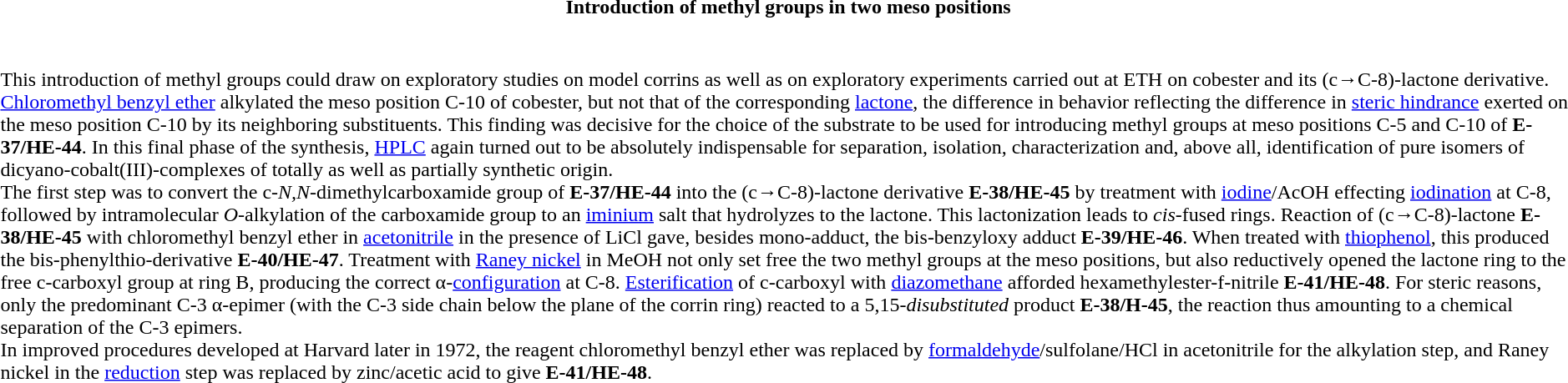<table class="toccolours collapsible collapsed" style="width:100%">
<tr>
<th>Introduction of methyl groups in two meso positions</th>
</tr>
<tr>
<td><br><br>This introduction of methyl groups could draw on exploratory studies on model corrins as well as on exploratory experiments carried out at ETH on cobester and its (c→C-8)-lactone derivative. <a href='#'>Chloromethyl benzyl ether</a> alkylated the meso position C-10 of cobester, but not that of the corresponding <a href='#'>lactone</a>, the difference in behavior reflecting the difference in <a href='#'>steric hindrance</a> exerted on the meso position C-10 by its neighboring substituents. This finding was decisive for the choice of the substrate to be used for introducing methyl groups at meso positions C-5 and C-10 of <strong>E-37/HE-44</strong>. In this final phase of the synthesis, <a href='#'>HPLC</a> again turned out to be absolutely indispensable for separation, isolation, characterization and, above all, identification of pure isomers of dicyano-cobalt(III)-complexes of totally as well as partially synthetic origin.<br>The first step was to convert the c-<em>N,N</em>-dimethylcarboxamide group of <strong>E-37/HE-44</strong> into the (c→C-8)-lactone derivative <strong>E-38/HE-45</strong> by treatment with <a href='#'>iodine</a>/AcOH effecting <a href='#'>iodination</a> at C-8, followed by intramolecular <em>O</em>-alkylation of the carboxamide group to an <a href='#'>iminium</a> salt that hydrolyzes to the lactone. This lactonization leads to <em>cis</em>-fused rings. Reaction of (c→C-8)-lactone <strong>E-38/HE-45</strong> with chloromethyl benzyl ether in <a href='#'>acetonitrile</a> in the presence of LiCl gave, besides mono-adduct, the bis-benzyloxy adduct <strong>E-39/HE-46</strong>. When treated with <a href='#'>thiophenol</a>, this produced the bis-phenylthio-derivative <strong>E-40/HE-47</strong>. Treatment with <a href='#'>Raney nickel</a> in MeOH not only set free the two methyl groups at the meso positions, but also reductively opened the lactone ring to the free c-carboxyl group at ring B, producing the correct α-<a href='#'>configuration</a> at C-8. <a href='#'>Esterification</a> of c-carboxyl with <a href='#'>diazomethane</a> afforded hexamethylester-f-nitrile <strong>E-41/HE-48</strong>. For steric reasons, only the predominant C-3 α-epimer (with the C-3 side chain below the plane of the corrin ring) reacted to a 5,15-<em>disubstituted</em> product <strong>E-38/H-45</strong>, the reaction thus amounting to a chemical separation of the C-3 epimers.<br>In improved procedures developed at Harvard later in 1972, the reagent chloromethyl benzyl ether was replaced by <a href='#'>formaldehyde</a>/sulfolane/HCl in acetonitrile for the alkylation step, and Raney nickel in the <a href='#'>reduction</a> step was replaced by zinc/acetic acid to give <strong>E-41/HE-48</strong>.</td>
</tr>
</table>
